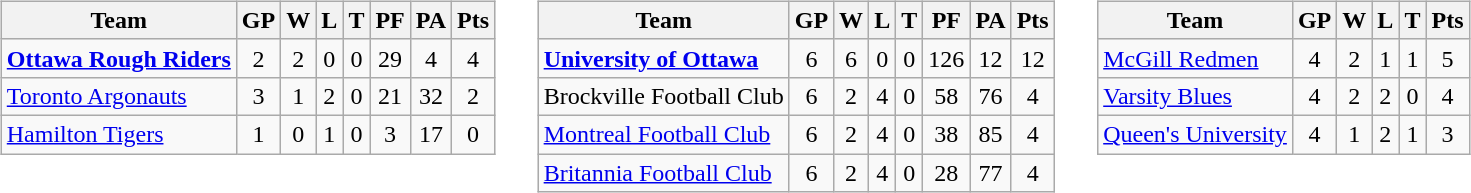<table cellspacing="10">
<tr>
<td valign="top"><br><table class="wikitable">
<tr>
<th>Team</th>
<th>GP</th>
<th>W</th>
<th>L</th>
<th>T</th>
<th>PF</th>
<th>PA</th>
<th>Pts</th>
</tr>
<tr align="center">
<td align="left"><strong><a href='#'>Ottawa Rough Riders</a></strong></td>
<td>2</td>
<td>2</td>
<td>0</td>
<td>0</td>
<td>29</td>
<td>4</td>
<td>4</td>
</tr>
<tr align="center">
<td align="left"><a href='#'>Toronto Argonauts</a></td>
<td>3</td>
<td>1</td>
<td>2</td>
<td>0</td>
<td>21</td>
<td>32</td>
<td>2</td>
</tr>
<tr align="center">
<td align="left"><a href='#'>Hamilton Tigers</a></td>
<td>1</td>
<td>0</td>
<td>1</td>
<td>0</td>
<td>3</td>
<td>17</td>
<td>0</td>
</tr>
</table>
</td>
<td valign="top"><br><table class="wikitable">
<tr>
<th>Team</th>
<th>GP</th>
<th>W</th>
<th>L</th>
<th>T</th>
<th>PF</th>
<th>PA</th>
<th>Pts</th>
</tr>
<tr align="center">
<td align="left"><strong><a href='#'>University of Ottawa</a></strong></td>
<td>6</td>
<td>6</td>
<td>0</td>
<td>0</td>
<td>126</td>
<td>12</td>
<td>12</td>
</tr>
<tr align="center">
<td align="left">Brockville Football Club</td>
<td>6</td>
<td>2</td>
<td>4</td>
<td>0</td>
<td>58</td>
<td>76</td>
<td>4</td>
</tr>
<tr align="center">
<td align="left"><a href='#'>Montreal Football Club</a></td>
<td>6</td>
<td>2</td>
<td>4</td>
<td>0</td>
<td>38</td>
<td>85</td>
<td>4</td>
</tr>
<tr align="center">
<td align="left"><a href='#'>Britannia Football Club</a></td>
<td>6</td>
<td>2</td>
<td>4</td>
<td>0</td>
<td>28</td>
<td>77</td>
<td>4</td>
</tr>
</table>
</td>
<td valign="top"><br><table class="wikitable">
<tr>
<th>Team</th>
<th>GP</th>
<th>W</th>
<th>L</th>
<th>T</th>
<th>Pts</th>
</tr>
<tr align="center">
<td align="left"><a href='#'>McGill Redmen</a></td>
<td>4</td>
<td>2</td>
<td>1</td>
<td>1</td>
<td>5</td>
</tr>
<tr align="center">
<td align="left"><a href='#'>Varsity Blues</a></td>
<td>4</td>
<td>2</td>
<td>2</td>
<td>0</td>
<td>4</td>
</tr>
<tr align="center">
<td align="left"><a href='#'>Queen's University</a></td>
<td>4</td>
<td>1</td>
<td>2</td>
<td>1</td>
<td>3</td>
</tr>
</table>
</td>
</tr>
</table>
